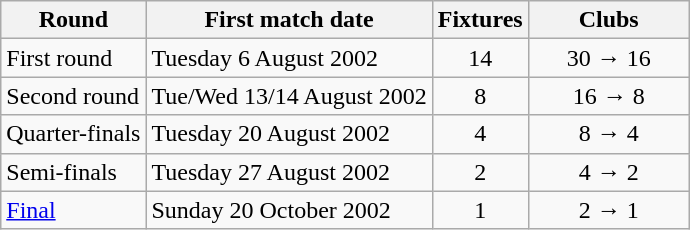<table class="wikitable">
<tr>
<th>Round</th>
<th>First match date</th>
<th>Fixtures</th>
<th width=100>Clubs</th>
</tr>
<tr align=center>
<td align=left>First round</td>
<td align=left>Tuesday 6 August 2002</td>
<td>14</td>
<td>30 → 16</td>
</tr>
<tr align=center>
<td align=left>Second round</td>
<td align=left>Tue/Wed 13/14 August 2002</td>
<td>8</td>
<td>16 → 8</td>
</tr>
<tr align=center>
<td align=left>Quarter-finals</td>
<td align=left>Tuesday 20 August 2002</td>
<td>4</td>
<td>8 → 4</td>
</tr>
<tr align=center>
<td align=left>Semi-finals</td>
<td align=left>Tuesday 27 August 2002</td>
<td>2</td>
<td>4 → 2</td>
</tr>
<tr align=center>
<td align=left><a href='#'>Final</a></td>
<td align=left>Sunday 20 October 2002</td>
<td>1</td>
<td>2 → 1</td>
</tr>
</table>
